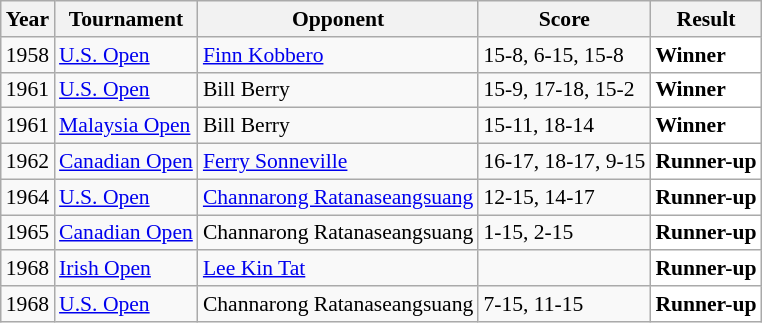<table class="sortable wikitable" style="font-size: 90%;">
<tr>
<th>Year</th>
<th>Tournament</th>
<th>Opponent</th>
<th>Score</th>
<th>Result</th>
</tr>
<tr>
<td align="center">1958</td>
<td><a href='#'>U.S. Open</a></td>
<td> <a href='#'>Finn Kobbero</a></td>
<td>15-8, 6-15, 15-8</td>
<td style="text-align:left; background:white"> <strong>Winner</strong></td>
</tr>
<tr>
<td align="center">1961</td>
<td><a href='#'>U.S. Open</a></td>
<td> Bill Berry</td>
<td>15-9, 17-18, 15-2</td>
<td style="text-align:left; background:white"> <strong>Winner</strong></td>
</tr>
<tr>
<td align="center">1961</td>
<td><a href='#'>Malaysia Open</a></td>
<td> Bill Berry</td>
<td>15-11, 18-14</td>
<td style="text-align:left; background:white"> <strong>Winner</strong></td>
</tr>
<tr>
<td align="center">1962</td>
<td><a href='#'>Canadian Open</a></td>
<td> <a href='#'>Ferry Sonneville</a></td>
<td>16-17, 18-17, 9-15</td>
<td style="text-align:left; background:white"> <strong>Runner-up</strong></td>
</tr>
<tr>
<td align="center">1964</td>
<td><a href='#'>U.S. Open</a></td>
<td> <a href='#'>Channarong Ratanaseangsuang</a></td>
<td>12-15, 14-17</td>
<td style="text-align:left; background:white"> <strong>Runner-up</strong></td>
</tr>
<tr>
<td align="center">1965</td>
<td><a href='#'>Canadian Open</a></td>
<td> Channarong Ratanaseangsuang</td>
<td>1-15, 2-15</td>
<td style="text-align:left; background:white"> <strong>Runner-up</strong></td>
</tr>
<tr>
<td align="center">1968</td>
<td><a href='#'>Irish Open</a></td>
<td> <a href='#'>Lee Kin Tat</a></td>
<td></td>
<td style="text-align:left; background:white"> <strong>Runner-up</strong></td>
</tr>
<tr>
<td align="center">1968</td>
<td><a href='#'>U.S. Open</a></td>
<td> Channarong Ratanaseangsuang</td>
<td>7-15, 11-15</td>
<td style="text-align:left; background:white"> <strong>Runner-up</strong></td>
</tr>
</table>
